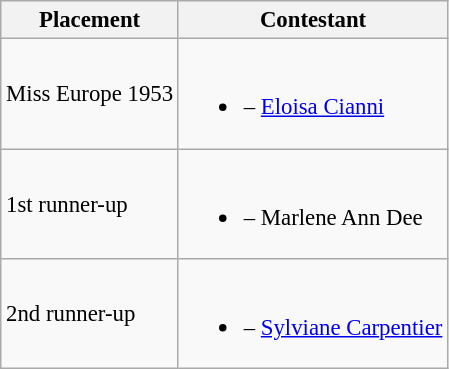<table class="wikitable sortable" style="font-size: 95%;">
<tr>
<th>Placement</th>
<th>Contestant</th>
</tr>
<tr>
<td>Miss Europe 1953</td>
<td><br><ul><li> – <a href='#'>Eloisa Cianni</a></li></ul></td>
</tr>
<tr>
<td>1st runner-up</td>
<td><br><ul><li> – Marlene Ann Dee</li></ul></td>
</tr>
<tr>
<td>2nd runner-up</td>
<td><br><ul><li> – <a href='#'>Sylviane Carpentier</a></li></ul></td>
</tr>
</table>
